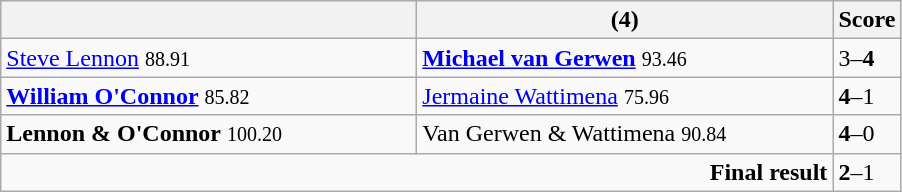<table class="wikitable">
<tr>
<th width=270><strong></strong></th>
<th width=270> (4)</th>
<th>Score</th>
</tr>
<tr>
<td><a href='#'>Steve Lennon</a> <small><span>88.91</span></small></td>
<td><strong><a href='#'>Michael van Gerwen</a></strong> <small><span>93.46</span></small></td>
<td>3–<strong>4</strong></td>
</tr>
<tr>
<td><strong><a href='#'>William O'Connor</a></strong> <small><span>85.82</span></small></td>
<td><a href='#'>Jermaine Wattimena</a> <small><span>75.96</span></small></td>
<td><strong>4</strong>–1</td>
</tr>
<tr>
<td><strong>Lennon & O'Connor</strong> <small><span>100.20</span></small></td>
<td>Van Gerwen & Wattimena <small><span>90.84</span></small></td>
<td><strong>4</strong>–0</td>
</tr>
<tr>
<td colspan="2" align="right"><strong>Final result</strong></td>
<td><strong>2</strong>–1</td>
</tr>
</table>
